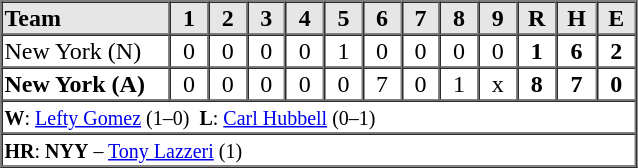<table border=1 cellspacing=0 width=425 style="margin-left:3em;">
<tr style="text-align:center; background-color:#e6e6e6;">
<th align=left width=125>Team</th>
<th width=25>1</th>
<th width=25>2</th>
<th width=25>3</th>
<th width=25>4</th>
<th width=25>5</th>
<th width=25>6</th>
<th width=25>7</th>
<th width=25>8</th>
<th width=25>9</th>
<th width=25>R</th>
<th width=25>H</th>
<th width=25>E</th>
</tr>
<tr style="text-align:center;">
<td align=left>New York (N)</td>
<td>0</td>
<td>0</td>
<td>0</td>
<td>0</td>
<td>1</td>
<td>0</td>
<td>0</td>
<td>0</td>
<td>0</td>
<td><strong>1</strong></td>
<td><strong>6</strong></td>
<td><strong>2</strong></td>
</tr>
<tr style="text-align:center;">
<td align=left><strong>New York (A)</strong></td>
<td>0</td>
<td>0</td>
<td>0</td>
<td>0</td>
<td>0</td>
<td>7</td>
<td>0</td>
<td>1</td>
<td>x</td>
<td><strong>8</strong></td>
<td><strong>7</strong></td>
<td><strong>0</strong></td>
</tr>
<tr style="text-align:left;">
<td colspan=13><small><strong>W</strong>: <a href='#'>Lefty Gomez</a> (1–0)  <strong>L</strong>: <a href='#'>Carl Hubbell</a> (0–1)</small></td>
</tr>
<tr style="text-align:left;">
<td colspan=13><small><strong>HR</strong>: <strong>NYY</strong> –  <a href='#'>Tony Lazzeri</a> (1)</small></td>
</tr>
</table>
